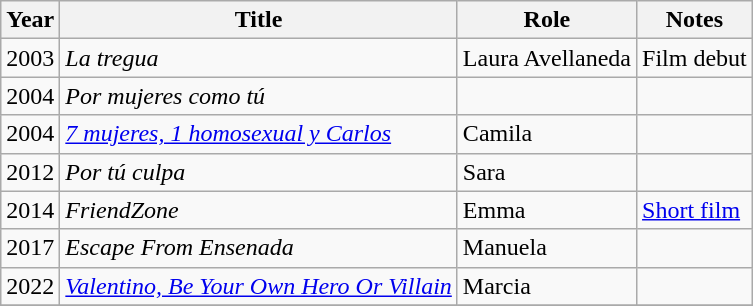<table class="wikitable sortable">
<tr>
<th>Year</th>
<th>Title</th>
<th>Role</th>
<th>Notes</th>
</tr>
<tr>
<td>2003</td>
<td><em>La tregua</em></td>
<td>Laura Avellaneda</td>
<td>Film debut</td>
</tr>
<tr>
<td>2004</td>
<td><em>Por mujeres como tú</em></td>
<td></td>
<td></td>
</tr>
<tr>
<td>2004</td>
<td><em><a href='#'>7 mujeres, 1 homosexual y Carlos</a></em></td>
<td>Camila</td>
<td></td>
</tr>
<tr>
<td>2012</td>
<td><em>Por tú culpa</em></td>
<td>Sara</td>
<td></td>
</tr>
<tr>
<td>2014</td>
<td><em>FriendZone</em></td>
<td>Emma</td>
<td><a href='#'>Short film</a></td>
</tr>
<tr>
<td>2017</td>
<td><em>Escape From Ensenada</em></td>
<td>Manuela</td>
<td></td>
</tr>
<tr>
<td>2022</td>
<td><em><a href='#'>Valentino, Be Your Own Hero Or Villain</a></em></td>
<td>Marcia</td>
<td></td>
</tr>
<tr>
</tr>
</table>
